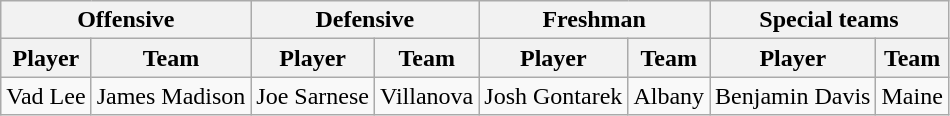<table class="wikitable" border="1">
<tr>
<th colspan="2">Offensive</th>
<th colspan="2">Defensive</th>
<th colspan="2">Freshman</th>
<th colspan="2">Special teams</th>
</tr>
<tr>
<th>Player</th>
<th>Team</th>
<th>Player</th>
<th>Team</th>
<th>Player</th>
<th>Team</th>
<th>Player</th>
<th>Team</th>
</tr>
<tr>
<td>Vad Lee</td>
<td>James Madison</td>
<td>Joe Sarnese</td>
<td>Villanova</td>
<td>Josh Gontarek</td>
<td>Albany</td>
<td>Benjamin Davis</td>
<td>Maine</td>
</tr>
</table>
